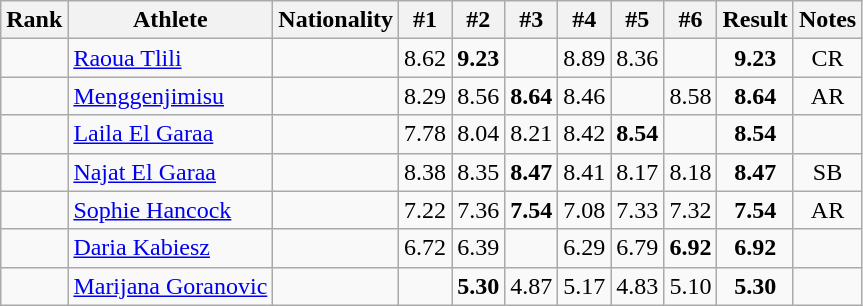<table class="wikitable sortable" style="text-align:center">
<tr>
<th>Rank</th>
<th>Athlete</th>
<th>Nationality</th>
<th>#1</th>
<th>#2</th>
<th>#3</th>
<th>#4</th>
<th>#5</th>
<th>#6</th>
<th>Result</th>
<th>Notes</th>
</tr>
<tr>
<td></td>
<td align=left><a href='#'>Raoua Tlili</a></td>
<td align=left></td>
<td>8.62</td>
<td><strong>9.23</strong></td>
<td></td>
<td>8.89</td>
<td>8.36</td>
<td></td>
<td><strong>9.23</strong></td>
<td>CR</td>
</tr>
<tr>
<td></td>
<td align=left><a href='#'>Menggenjimisu</a></td>
<td align=left></td>
<td>8.29</td>
<td>8.56</td>
<td><strong>8.64</strong></td>
<td>8.46</td>
<td></td>
<td>8.58</td>
<td><strong>8.64</strong></td>
<td>AR</td>
</tr>
<tr>
<td></td>
<td align=left><a href='#'>Laila El Garaa</a></td>
<td align=left></td>
<td>7.78</td>
<td>8.04</td>
<td>8.21</td>
<td>8.42</td>
<td><strong>8.54</strong></td>
<td></td>
<td><strong>8.54</strong></td>
<td></td>
</tr>
<tr>
<td></td>
<td align=left><a href='#'>Najat El Garaa</a></td>
<td align=left></td>
<td>8.38</td>
<td>8.35</td>
<td><strong>8.47</strong></td>
<td>8.41</td>
<td>8.17</td>
<td>8.18</td>
<td><strong>8.47</strong></td>
<td>SB</td>
</tr>
<tr>
<td></td>
<td align=left><a href='#'>Sophie Hancock</a></td>
<td align=left></td>
<td>7.22</td>
<td>7.36</td>
<td><strong>7.54</strong></td>
<td>7.08</td>
<td>7.33</td>
<td>7.32</td>
<td><strong>7.54</strong></td>
<td>AR</td>
</tr>
<tr>
<td></td>
<td align=left><a href='#'>Daria Kabiesz</a></td>
<td align=left></td>
<td>6.72</td>
<td>6.39</td>
<td></td>
<td>6.29</td>
<td>6.79</td>
<td><strong>6.92</strong></td>
<td><strong>6.92</strong></td>
<td></td>
</tr>
<tr>
<td></td>
<td align=left><a href='#'>Marijana Goranovic</a></td>
<td align=left></td>
<td></td>
<td><strong>5.30</strong></td>
<td>4.87</td>
<td>5.17</td>
<td>4.83</td>
<td>5.10</td>
<td><strong>5.30</strong></td>
<td></td>
</tr>
</table>
